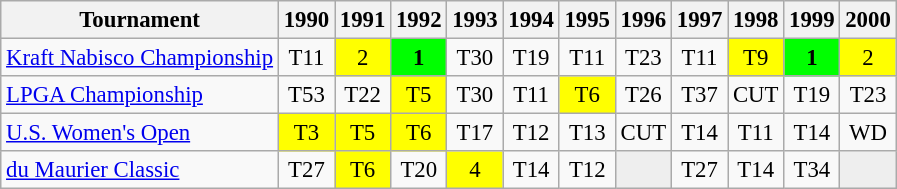<table class="wikitable" style="font-size:95%;text-align:center;">
<tr>
<th>Tournament</th>
<th>1990</th>
<th>1991</th>
<th>1992</th>
<th>1993</th>
<th>1994</th>
<th>1995</th>
<th>1996</th>
<th>1997</th>
<th>1998</th>
<th>1999</th>
<th>2000</th>
</tr>
<tr>
<td align=left><a href='#'>Kraft Nabisco Championship</a></td>
<td>T11</td>
<td style="background:yellow;">2</td>
<td style="background:lime;"><strong>1</strong></td>
<td>T30</td>
<td>T19</td>
<td>T11</td>
<td>T23</td>
<td>T11</td>
<td style="background:yellow;">T9</td>
<td style="background:lime;"><strong>1</strong></td>
<td style="background:yellow;">2</td>
</tr>
<tr>
<td align=left><a href='#'>LPGA Championship</a></td>
<td>T53</td>
<td>T22</td>
<td style="background:yellow;">T5</td>
<td>T30</td>
<td>T11</td>
<td style="background:yellow;">T6</td>
<td>T26</td>
<td>T37</td>
<td>CUT</td>
<td>T19</td>
<td>T23</td>
</tr>
<tr>
<td align=left><a href='#'>U.S. Women's Open</a></td>
<td style="background:yellow;">T3</td>
<td style="background:yellow;">T5</td>
<td style="background:yellow;">T6</td>
<td>T17</td>
<td>T12</td>
<td>T13</td>
<td>CUT</td>
<td>T14</td>
<td>T11</td>
<td>T14</td>
<td>WD</td>
</tr>
<tr>
<td align=left><a href='#'>du Maurier Classic</a></td>
<td>T27</td>
<td style="background:yellow;">T6</td>
<td>T20</td>
<td style="background:yellow;">4</td>
<td>T14</td>
<td>T12</td>
<td style="background:#eeeeee;"></td>
<td>T27</td>
<td>T14</td>
<td>T34</td>
<td style="background:#eeeeee;"></td>
</tr>
</table>
